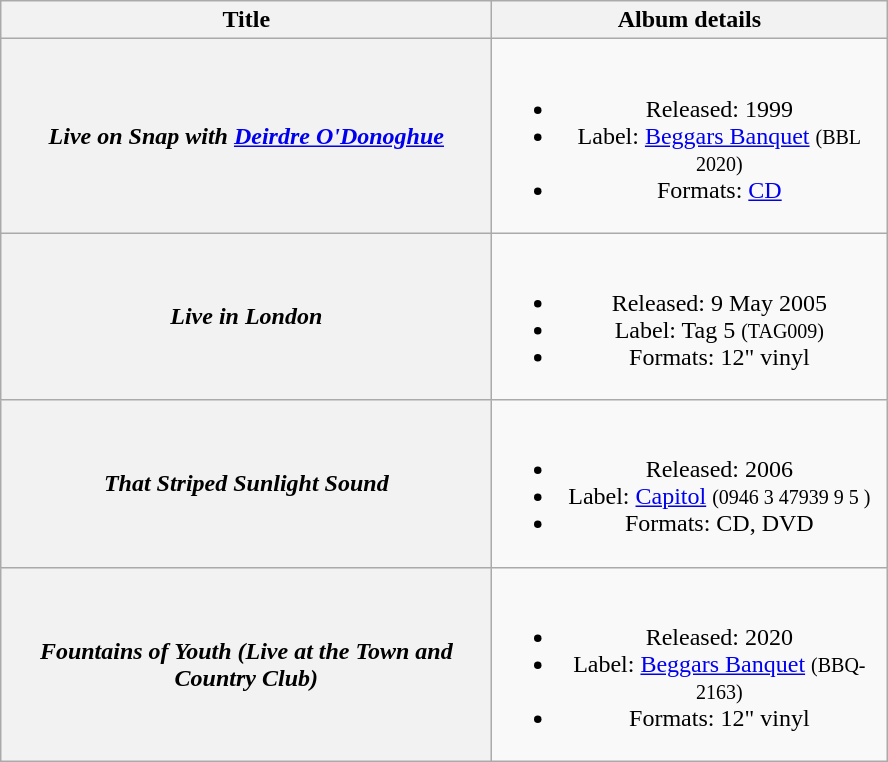<table class="wikitable plainrowheaders" style="text-align:center;" border="1">
<tr>
<th scope="col" style="width:20em;">Title</th>
<th scope="col" style="width:16em;">Album details</th>
</tr>
<tr>
<th scope="row"><em>Live on Snap with <a href='#'>Deirdre O'Donoghue</a></em></th>
<td><br><ul><li>Released: 1999</li><li>Label: <a href='#'>Beggars Banquet</a> <small>(BBL 2020)</small></li><li>Formats: <a href='#'>CD</a></li></ul></td>
</tr>
<tr>
<th scope="row"><em>Live in London</em></th>
<td><br><ul><li>Released: 9 May 2005</li><li>Label: Tag 5 <small>(TAG009)</small></li><li>Formats: 12" vinyl</li></ul></td>
</tr>
<tr>
<th scope="row"><em>That Striped Sunlight Sound</em></th>
<td><br><ul><li>Released: 2006</li><li>Label: <a href='#'>Capitol</a> <small>(0946 3 47939 9 5 )</small></li><li>Formats: CD, DVD</li></ul></td>
</tr>
<tr>
<th scope="row"><em>Fountains of Youth (Live at the Town and Country Club)</em></th>
<td><br><ul><li>Released: 2020</li><li>Label: <a href='#'>Beggars Banquet</a> <small>(BBQ-2163)</small></li><li>Formats: 12" vinyl</li></ul></td>
</tr>
</table>
